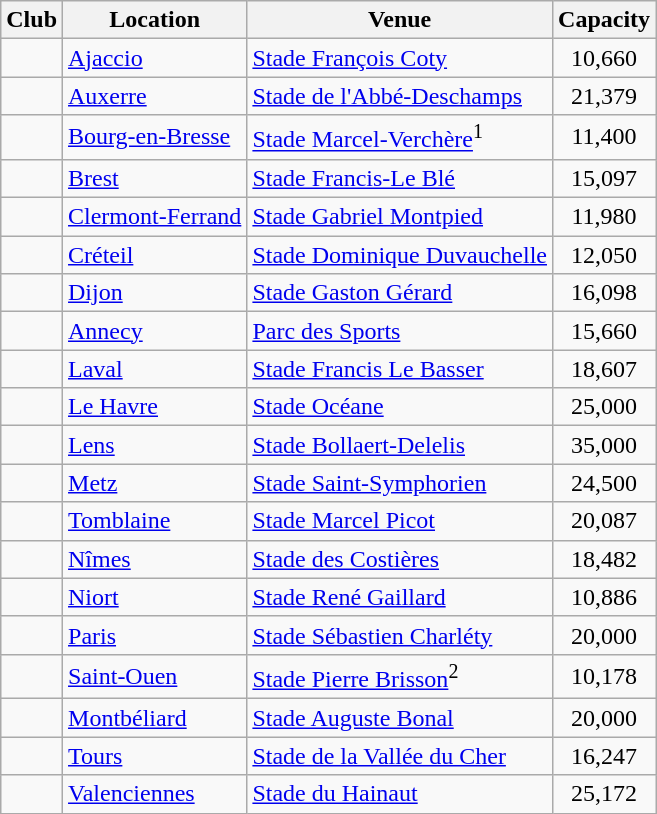<table class="wikitable sortable">
<tr>
<th>Club</th>
<th>Location</th>
<th>Venue</th>
<th>Capacity</th>
</tr>
<tr>
<td></td>
<td><a href='#'>Ajaccio</a></td>
<td><a href='#'>Stade François Coty</a></td>
<td align="center">10,660</td>
</tr>
<tr>
<td></td>
<td><a href='#'>Auxerre</a></td>
<td><a href='#'>Stade de l'Abbé-Deschamps</a></td>
<td align="center">21,379</td>
</tr>
<tr>
<td></td>
<td><a href='#'>Bourg-en-Bresse</a></td>
<td><a href='#'>Stade Marcel-Verchère</a><sup>1</sup></td>
<td align="center">11,400</td>
</tr>
<tr>
<td></td>
<td><a href='#'>Brest</a></td>
<td><a href='#'>Stade Francis-Le Blé</a></td>
<td align="center">15,097</td>
</tr>
<tr>
<td></td>
<td><a href='#'>Clermont-Ferrand</a></td>
<td><a href='#'>Stade Gabriel Montpied</a></td>
<td align="center">11,980</td>
</tr>
<tr>
<td></td>
<td><a href='#'>Créteil</a></td>
<td><a href='#'>Stade Dominique Duvauchelle</a></td>
<td align="center">12,050</td>
</tr>
<tr>
<td></td>
<td><a href='#'>Dijon</a></td>
<td><a href='#'>Stade Gaston Gérard</a></td>
<td align="center">16,098</td>
</tr>
<tr>
<td></td>
<td><a href='#'>Annecy</a></td>
<td><a href='#'>Parc des Sports</a></td>
<td align="center">15,660</td>
</tr>
<tr>
<td></td>
<td><a href='#'>Laval</a></td>
<td><a href='#'>Stade Francis Le Basser</a></td>
<td align="center">18,607</td>
</tr>
<tr>
<td></td>
<td><a href='#'>Le Havre</a></td>
<td><a href='#'>Stade Océane</a></td>
<td align="center">25,000</td>
</tr>
<tr>
<td></td>
<td><a href='#'>Lens</a></td>
<td><a href='#'>Stade Bollaert-Delelis</a></td>
<td align="center">35,000</td>
</tr>
<tr>
<td></td>
<td><a href='#'>Metz</a></td>
<td><a href='#'>Stade Saint-Symphorien</a></td>
<td align="center">24,500</td>
</tr>
<tr>
<td></td>
<td><a href='#'>Tomblaine</a></td>
<td><a href='#'>Stade Marcel Picot</a></td>
<td align="center">20,087</td>
</tr>
<tr>
<td></td>
<td><a href='#'>Nîmes</a></td>
<td><a href='#'>Stade des Costières</a></td>
<td align="center">18,482</td>
</tr>
<tr>
<td></td>
<td><a href='#'>Niort</a></td>
<td><a href='#'>Stade René Gaillard</a></td>
<td align="center">10,886</td>
</tr>
<tr>
<td></td>
<td><a href='#'>Paris</a></td>
<td><a href='#'>Stade Sébastien Charléty</a></td>
<td align="center">20,000</td>
</tr>
<tr>
<td></td>
<td><a href='#'>Saint-Ouen</a></td>
<td><a href='#'>Stade Pierre Brisson</a><sup>2</sup></td>
<td align="center">10,178</td>
</tr>
<tr>
<td></td>
<td><a href='#'>Montbéliard</a></td>
<td><a href='#'>Stade Auguste Bonal</a></td>
<td align="center">20,000</td>
</tr>
<tr>
<td></td>
<td><a href='#'>Tours</a></td>
<td><a href='#'>Stade de la Vallée du Cher</a></td>
<td align="center">16,247</td>
</tr>
<tr>
<td></td>
<td><a href='#'>Valenciennes</a></td>
<td><a href='#'>Stade du Hainaut</a></td>
<td align="center">25,172</td>
</tr>
</table>
